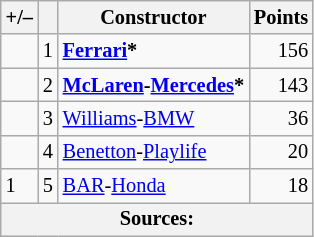<table class="wikitable" style="font-size: 85%;">
<tr>
<th scope="col">+/–</th>
<th scope="col"></th>
<th scope="col">Constructor</th>
<th scope="col">Points</th>
</tr>
<tr>
<td align="left"></td>
<td align="center">1</td>
<td> <strong><a href='#'>Ferrari</a>*</strong></td>
<td align="right">156</td>
</tr>
<tr>
<td align="left"></td>
<td align="center">2</td>
<td> <strong><a href='#'>McLaren</a>-<a href='#'>Mercedes</a>*</strong></td>
<td align="right">143 </td>
</tr>
<tr>
<td align="left"></td>
<td align="center">3</td>
<td> <a href='#'>Williams</a>-<a href='#'>BMW</a></td>
<td align="right">36</td>
</tr>
<tr>
<td align="left"></td>
<td align="center">4</td>
<td> <a href='#'>Benetton</a>-<a href='#'>Playlife</a></td>
<td align="right">20</td>
</tr>
<tr>
<td align="left"> 1</td>
<td align="center">5</td>
<td> <a href='#'>BAR</a>-<a href='#'>Honda</a></td>
<td align="right">18</td>
</tr>
<tr>
<th colspan=4>Sources:</th>
</tr>
</table>
